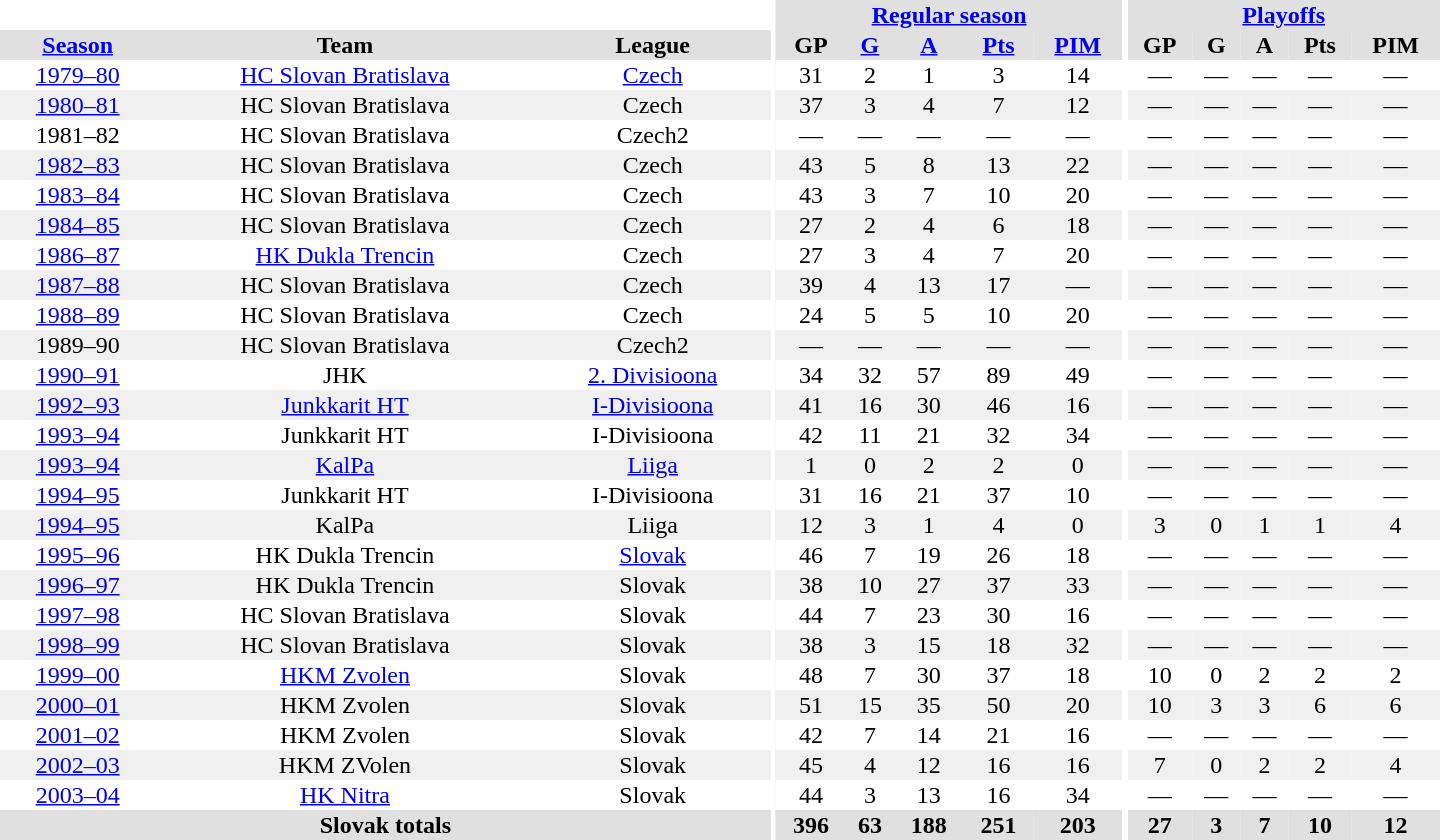<table border="0" cellpadding="1" cellspacing="0" style="text-align:center; width:60em">
<tr bgcolor="#e0e0e0">
<th colspan="3" bgcolor="#ffffff"></th>
<th rowspan="99" bgcolor="#ffffff"></th>
<th colspan="5"><a href='#'>Regular season</a></th>
<th rowspan="99" bgcolor="#ffffff"></th>
<th colspan="5"><a href='#'>Playoffs</a></th>
</tr>
<tr bgcolor="#e0e0e0">
<th><a href='#'>Season</a></th>
<th>Team</th>
<th>League</th>
<th>GP</th>
<th><a href='#'>G</a></th>
<th><a href='#'>A</a></th>
<th><a href='#'>Pts</a></th>
<th><a href='#'>PIM</a></th>
<th>GP</th>
<th>G</th>
<th>A</th>
<th>Pts</th>
<th>PIM</th>
</tr>
<tr>
<td><a href='#'>1979–80</a></td>
<td><a href='#'>HC Slovan Bratislava</a></td>
<td><a href='#'>Czech</a></td>
<td>31</td>
<td>2</td>
<td>1</td>
<td>3</td>
<td>14</td>
<td>—</td>
<td>—</td>
<td>—</td>
<td>—</td>
<td>—</td>
</tr>
<tr bgcolor="#f0f0f0">
<td><a href='#'>1980–81</a></td>
<td>HC Slovan Bratislava</td>
<td>Czech</td>
<td>37</td>
<td>3</td>
<td>4</td>
<td>7</td>
<td>12</td>
<td>—</td>
<td>—</td>
<td>—</td>
<td>—</td>
<td>—</td>
</tr>
<tr>
<td>1981–82</td>
<td>HC Slovan Bratislava</td>
<td>Czech2</td>
<td>—</td>
<td>—</td>
<td>—</td>
<td>—</td>
<td>—</td>
<td>—</td>
<td>—</td>
<td>—</td>
<td>—</td>
<td>—</td>
</tr>
<tr bgcolor="#f0f0f0">
<td><a href='#'>1982–83</a></td>
<td>HC Slovan Bratislava</td>
<td>Czech</td>
<td>43</td>
<td>5</td>
<td>8</td>
<td>13</td>
<td>22</td>
<td>—</td>
<td>—</td>
<td>—</td>
<td>—</td>
<td>—</td>
</tr>
<tr>
<td><a href='#'>1983–84</a></td>
<td>HC Slovan Bratislava</td>
<td>Czech</td>
<td>43</td>
<td>3</td>
<td>7</td>
<td>10</td>
<td>20</td>
<td>—</td>
<td>—</td>
<td>—</td>
<td>—</td>
<td>—</td>
</tr>
<tr bgcolor="#f0f0f0">
<td><a href='#'>1984–85</a></td>
<td>HC Slovan Bratislava</td>
<td>Czech</td>
<td>27</td>
<td>2</td>
<td>4</td>
<td>6</td>
<td>18</td>
<td>—</td>
<td>—</td>
<td>—</td>
<td>—</td>
<td>—</td>
</tr>
<tr>
<td><a href='#'>1986–87</a></td>
<td><a href='#'>HK Dukla Trencin</a></td>
<td>Czech</td>
<td>27</td>
<td>3</td>
<td>4</td>
<td>7</td>
<td>20</td>
<td>—</td>
<td>—</td>
<td>—</td>
<td>—</td>
<td>—</td>
</tr>
<tr bgcolor="#f0f0f0">
<td><a href='#'>1987–88</a></td>
<td>HC Slovan Bratislava</td>
<td>Czech</td>
<td>39</td>
<td>4</td>
<td>13</td>
<td>17</td>
<td>—</td>
<td>—</td>
<td>—</td>
<td>—</td>
<td>—</td>
<td>—</td>
</tr>
<tr>
<td><a href='#'>1988–89</a></td>
<td>HC Slovan Bratislava</td>
<td>Czech</td>
<td>24</td>
<td>5</td>
<td>5</td>
<td>10</td>
<td>20</td>
<td>—</td>
<td>—</td>
<td>—</td>
<td>—</td>
<td>—</td>
</tr>
<tr bgcolor="#f0f0f0">
<td>1989–90</td>
<td>HC Slovan Bratislava</td>
<td>Czech2</td>
<td>—</td>
<td>—</td>
<td>—</td>
<td>—</td>
<td>—</td>
<td>—</td>
<td>—</td>
<td>—</td>
<td>—</td>
<td>—</td>
</tr>
<tr>
<td><a href='#'>1990–91</a></td>
<td>JHK</td>
<td><a href='#'>2. Divisioona</a></td>
<td>34</td>
<td>32</td>
<td>57</td>
<td>89</td>
<td>49</td>
<td>—</td>
<td>—</td>
<td>—</td>
<td>—</td>
<td>—</td>
</tr>
<tr bgcolor="#f0f0f0">
<td><a href='#'>1992–93</a></td>
<td><a href='#'>Junkkarit HT</a></td>
<td><a href='#'>I-Divisioona</a></td>
<td>41</td>
<td>16</td>
<td>30</td>
<td>46</td>
<td>16</td>
<td>—</td>
<td>—</td>
<td>—</td>
<td>—</td>
<td>—</td>
</tr>
<tr>
<td><a href='#'>1993–94</a></td>
<td>Junkkarit HT</td>
<td>I-Divisioona</td>
<td>42</td>
<td>11</td>
<td>21</td>
<td>32</td>
<td>34</td>
<td>—</td>
<td>—</td>
<td>—</td>
<td>—</td>
<td>—</td>
</tr>
<tr bgcolor="#f0f0f0">
<td><a href='#'>1993–94</a></td>
<td><a href='#'>KalPa</a></td>
<td><a href='#'>Liiga</a></td>
<td>1</td>
<td>0</td>
<td>2</td>
<td>2</td>
<td>0</td>
<td>—</td>
<td>—</td>
<td>—</td>
<td>—</td>
<td>—</td>
</tr>
<tr>
<td><a href='#'>1994–95</a></td>
<td>Junkkarit HT</td>
<td>I-Divisioona</td>
<td>31</td>
<td>16</td>
<td>21</td>
<td>37</td>
<td>10</td>
<td>—</td>
<td>—</td>
<td>—</td>
<td>—</td>
<td>—</td>
</tr>
<tr bgcolor="#f0f0f0">
<td><a href='#'>1994–95</a></td>
<td>KalPa</td>
<td>Liiga</td>
<td>12</td>
<td>3</td>
<td>1</td>
<td>4</td>
<td>0</td>
<td>3</td>
<td>0</td>
<td>1</td>
<td>1</td>
<td>4</td>
</tr>
<tr>
<td><a href='#'>1995–96</a></td>
<td>HK Dukla Trencin</td>
<td><a href='#'>Slovak</a></td>
<td>46</td>
<td>7</td>
<td>19</td>
<td>26</td>
<td>18</td>
<td>—</td>
<td>—</td>
<td>—</td>
<td>—</td>
<td>—</td>
</tr>
<tr bgcolor="#f0f0f0">
<td><a href='#'>1996–97</a></td>
<td>HK Dukla Trencin</td>
<td>Slovak</td>
<td>38</td>
<td>10</td>
<td>27</td>
<td>37</td>
<td>33</td>
<td>—</td>
<td>—</td>
<td>—</td>
<td>—</td>
<td>—</td>
</tr>
<tr>
<td><a href='#'>1997–98</a></td>
<td>HC Slovan Bratislava</td>
<td>Slovak</td>
<td>44</td>
<td>7</td>
<td>23</td>
<td>30</td>
<td>16</td>
<td>—</td>
<td>—</td>
<td>—</td>
<td>—</td>
<td>—</td>
</tr>
<tr bgcolor="#f0f0f0">
<td><a href='#'>1998–99</a></td>
<td>HC Slovan Bratislava</td>
<td>Slovak</td>
<td>38</td>
<td>3</td>
<td>15</td>
<td>18</td>
<td>32</td>
<td>—</td>
<td>—</td>
<td>—</td>
<td>—</td>
<td>—</td>
</tr>
<tr>
<td><a href='#'>1999–00</a></td>
<td><a href='#'>HKM Zvolen</a></td>
<td>Slovak</td>
<td>48</td>
<td>7</td>
<td>30</td>
<td>37</td>
<td>18</td>
<td>10</td>
<td>0</td>
<td>2</td>
<td>2</td>
<td>2</td>
</tr>
<tr bgcolor="#f0f0f0">
<td><a href='#'>2000–01</a></td>
<td>HKM Zvolen</td>
<td>Slovak</td>
<td>51</td>
<td>15</td>
<td>35</td>
<td>50</td>
<td>20</td>
<td>10</td>
<td>3</td>
<td>3</td>
<td>6</td>
<td>6</td>
</tr>
<tr>
<td><a href='#'>2001–02</a></td>
<td>HKM Zvolen</td>
<td>Slovak</td>
<td>42</td>
<td>7</td>
<td>14</td>
<td>21</td>
<td>16</td>
<td>—</td>
<td>—</td>
<td>—</td>
<td>—</td>
<td>—</td>
</tr>
<tr bgcolor="#f0f0f0">
<td><a href='#'>2002–03</a></td>
<td>HKM ZVolen</td>
<td>Slovak</td>
<td>45</td>
<td>4</td>
<td>12</td>
<td>16</td>
<td>16</td>
<td>7</td>
<td>0</td>
<td>2</td>
<td>2</td>
<td>4</td>
</tr>
<tr>
<td><a href='#'>2003–04</a></td>
<td><a href='#'>HK Nitra</a></td>
<td>Slovak</td>
<td>44</td>
<td>3</td>
<td>13</td>
<td>16</td>
<td>34</td>
<td>—</td>
<td>—</td>
<td>—</td>
<td>—</td>
<td>—</td>
</tr>
<tr>
</tr>
<tr ALIGN="center" bgcolor="#e0e0e0">
<th colspan="3">Slovak totals</th>
<th ALIGN="center">396</th>
<th ALIGN="center">63</th>
<th ALIGN="center">188</th>
<th ALIGN="center">251</th>
<th ALIGN="center">203</th>
<th ALIGN="center">27</th>
<th ALIGN="center">3</th>
<th ALIGN="center">7</th>
<th ALIGN="center">10</th>
<th ALIGN="center">12</th>
</tr>
</table>
